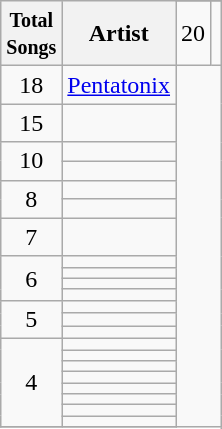<table class="wikitable sortable plainrowheaders">
<tr>
<th rowspan="2"><small>Total<br>Songs</small></th>
<th rowspan="2">Artist</th>
</tr>
<tr>
<td align="center">20</td>
<td></td>
</tr>
<tr>
<td align="center">18</td>
<td><a href='#'>Pentatonix</a></td>
</tr>
<tr>
<td align="center">15</td>
<td></td>
</tr>
<tr>
<td rowspan="2" align="center">10</td>
<td></td>
</tr>
<tr>
<td></td>
</tr>
<tr>
<td rowspan="2" align="center">8</td>
<td></td>
</tr>
<tr>
<td></td>
</tr>
<tr>
<td align="center">7</td>
<td></td>
</tr>
<tr>
<td rowspan="4" align="center">6</td>
<td></td>
</tr>
<tr>
<td></td>
</tr>
<tr>
<td></td>
</tr>
<tr>
<td></td>
</tr>
<tr>
<td rowspan="3" align="center">5</td>
<td></td>
</tr>
<tr>
<td></td>
</tr>
<tr>
<td></td>
</tr>
<tr>
<td rowspan="8" align="center">4</td>
<td></td>
</tr>
<tr>
<td></td>
</tr>
<tr>
<td></td>
</tr>
<tr>
<td></td>
</tr>
<tr>
<td></td>
</tr>
<tr>
<td></td>
</tr>
<tr>
<td></td>
</tr>
<tr>
<td></td>
</tr>
<tr>
</tr>
</table>
